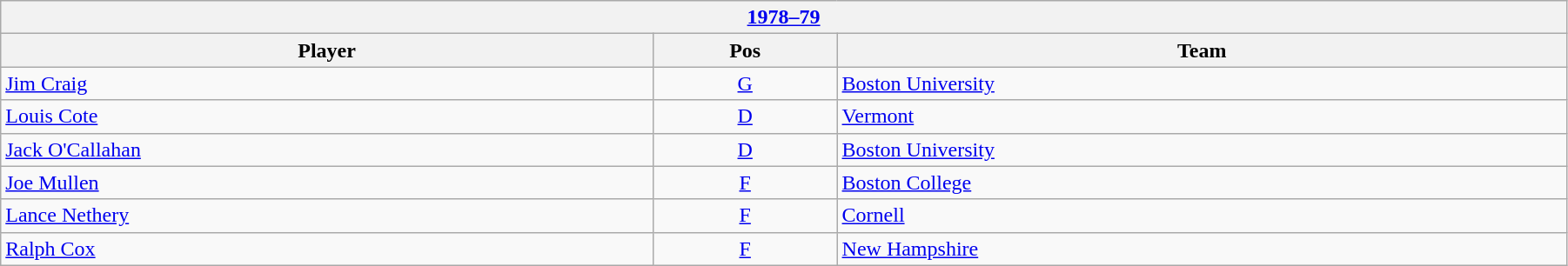<table class="wikitable" width=95%>
<tr>
<th colspan=3><a href='#'>1978–79</a></th>
</tr>
<tr>
<th>Player</th>
<th>Pos</th>
<th>Team</th>
</tr>
<tr>
<td><a href='#'>Jim Craig</a></td>
<td align=center><a href='#'>G</a></td>
<td><a href='#'>Boston University</a></td>
</tr>
<tr>
<td><a href='#'>Louis Cote</a></td>
<td align=center><a href='#'>D</a></td>
<td><a href='#'>Vermont</a></td>
</tr>
<tr>
<td><a href='#'>Jack O'Callahan</a></td>
<td align=center><a href='#'>D</a></td>
<td><a href='#'>Boston University</a></td>
</tr>
<tr>
<td><a href='#'>Joe Mullen</a></td>
<td align=center><a href='#'>F</a></td>
<td><a href='#'>Boston College</a></td>
</tr>
<tr>
<td><a href='#'>Lance Nethery</a></td>
<td align=center><a href='#'>F</a></td>
<td><a href='#'>Cornell</a></td>
</tr>
<tr>
<td><a href='#'>Ralph Cox</a></td>
<td align=center><a href='#'>F</a></td>
<td><a href='#'>New Hampshire</a></td>
</tr>
</table>
